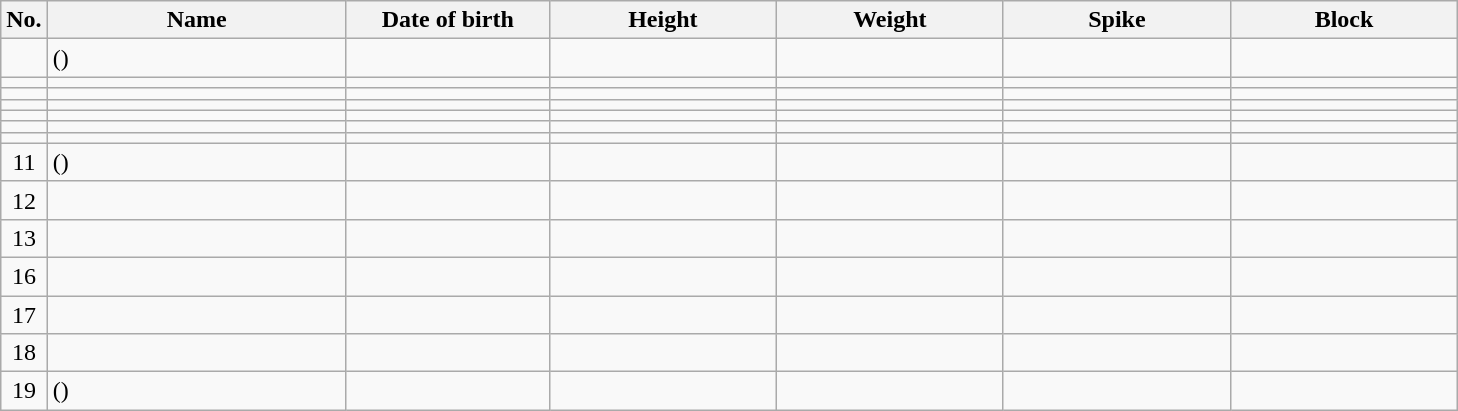<table class="wikitable sortable" style="font-size:100%; text-align:center;">
<tr>
<th>No.</th>
<th style="width:12em">Name</th>
<th style="width:8em">Date of birth</th>
<th style="width:9em">Height</th>
<th style="width:9em">Weight</th>
<th style="width:9em">Spike</th>
<th style="width:9em">Block</th>
</tr>
<tr>
<td></td>
<td align=left>  ()</td>
<td align=right></td>
<td></td>
<td></td>
<td></td>
<td></td>
</tr>
<tr>
<td></td>
<td align=left> </td>
<td align=right></td>
<td></td>
<td></td>
<td></td>
<td></td>
</tr>
<tr>
<td></td>
<td align=left> </td>
<td align=right></td>
<td></td>
<td></td>
<td></td>
<td></td>
</tr>
<tr>
<td></td>
<td align=left> </td>
<td align=right></td>
<td></td>
<td></td>
<td></td>
<td></td>
</tr>
<tr>
<td></td>
<td align=left> </td>
<td align=right></td>
<td></td>
<td></td>
<td></td>
<td></td>
</tr>
<tr>
<td></td>
<td align=left> </td>
<td align=right></td>
<td></td>
<td></td>
<td></td>
<td></td>
</tr>
<tr>
<td></td>
<td align=left> </td>
<td align=right></td>
<td></td>
<td></td>
<td></td>
<td></td>
</tr>
<tr>
<td>11</td>
<td align=left>  ()</td>
<td align=right></td>
<td></td>
<td></td>
<td></td>
<td></td>
</tr>
<tr>
<td>12</td>
<td align=left> </td>
<td align=right></td>
<td></td>
<td></td>
<td></td>
<td></td>
</tr>
<tr>
<td>13</td>
<td align=left> </td>
<td align=right></td>
<td></td>
<td></td>
<td></td>
<td></td>
</tr>
<tr>
<td>16</td>
<td align=left> </td>
<td align=right></td>
<td></td>
<td></td>
<td></td>
<td></td>
</tr>
<tr>
<td>17</td>
<td align=left> </td>
<td align=right></td>
<td></td>
<td></td>
<td></td>
<td></td>
</tr>
<tr>
<td>18</td>
<td align=left> </td>
<td align=right></td>
<td></td>
<td></td>
<td></td>
<td></td>
</tr>
<tr>
<td>19</td>
<td align=left>  ()</td>
<td align=right></td>
<td></td>
<td></td>
<td></td>
<td></td>
</tr>
</table>
